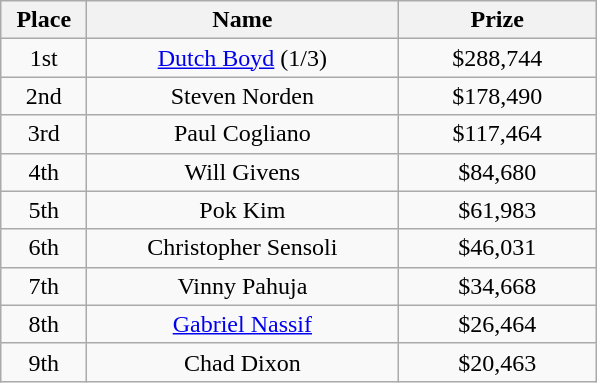<table class="wikitable">
<tr>
<th width="50">Place</th>
<th width="200">Name</th>
<th width="125">Prize</th>
</tr>
<tr>
<td align = "center">1st</td>
<td align = "center"><a href='#'>Dutch Boyd</a> (1/3)</td>
<td align = "center">$288,744</td>
</tr>
<tr>
<td align = "center">2nd</td>
<td align = "center">Steven Norden</td>
<td align = "center">$178,490</td>
</tr>
<tr>
<td align = "center">3rd</td>
<td align = "center">Paul Cogliano</td>
<td align = "center">$117,464</td>
</tr>
<tr>
<td align = "center">4th</td>
<td align = "center">Will Givens</td>
<td align = "center">$84,680</td>
</tr>
<tr>
<td align = "center">5th</td>
<td align = "center">Pok Kim</td>
<td align = "center">$61,983</td>
</tr>
<tr>
<td align = "center">6th</td>
<td align = "center">Christopher Sensoli</td>
<td align = "center">$46,031</td>
</tr>
<tr>
<td align = "center">7th</td>
<td align = "center">Vinny Pahuja</td>
<td align = "center">$34,668</td>
</tr>
<tr>
<td align = "center">8th</td>
<td align = "center"><a href='#'>Gabriel Nassif</a></td>
<td align = "center">$26,464</td>
</tr>
<tr>
<td align = "center">9th</td>
<td align = "center">Chad Dixon</td>
<td align = "center">$20,463</td>
</tr>
</table>
